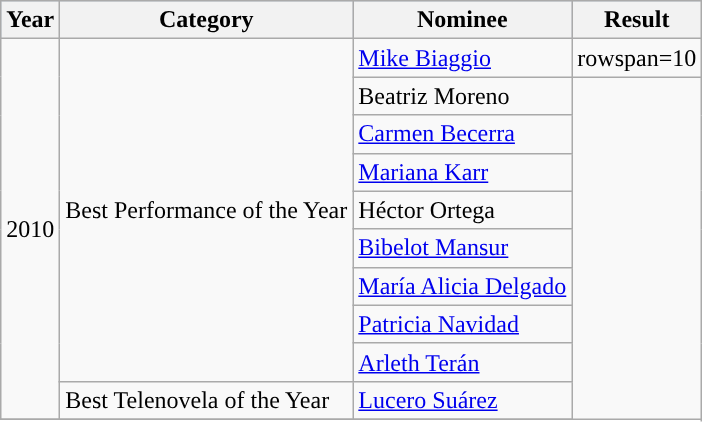<table class="wikitable">
<tr style="background:#b0c4de;">
<th>Year</th>
<th>Category</th>
<th>Nominee</th>
<th>Result</th>
</tr>
<tr>
<td rowspan=10>2010</td>
<td rowspan=9>Best Performance of the Year</td>
<td><a href='#'>Mike Biaggio</a></td>
<td>rowspan=10 </td>
</tr>
<tr>
<td>Beatriz Moreno</td>
</tr>
<tr>
<td><a href='#'>Carmen Becerra</a></td>
</tr>
<tr>
<td><a href='#'>Mariana Karr</a></td>
</tr>
<tr>
<td>Héctor Ortega</td>
</tr>
<tr>
<td><a href='#'>Bibelot Mansur</a></td>
</tr>
<tr>
<td><a href='#'>María Alicia Delgado</a></td>
</tr>
<tr>
<td><a href='#'>Patricia Navidad</a></td>
</tr>
<tr>
<td><a href='#'>Arleth Terán</a></td>
</tr>
<tr>
<td>Best Telenovela of the Year</td>
<td><a href='#'>Lucero Suárez</a></td>
</tr>
<tr>
</tr>
</table>
